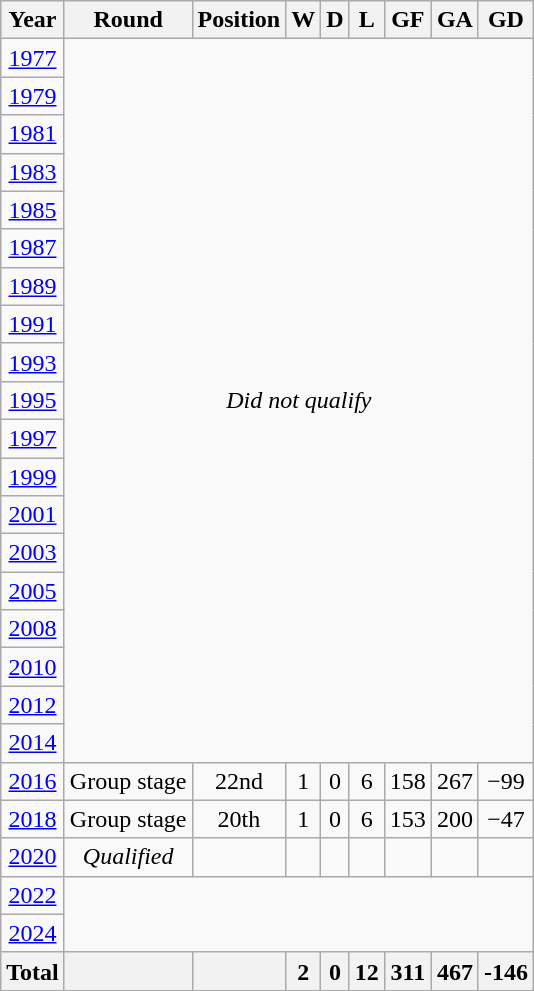<table class="wikitable" style="text-align: center;">
<tr>
<th>Year</th>
<th>Round</th>
<th>Position</th>
<th>W</th>
<th>D</th>
<th>L</th>
<th>GF</th>
<th>GA</th>
<th>GD</th>
</tr>
<tr>
<td> <a href='#'>1977</a></td>
<td colspan="8" rowspan="19"><em>Did not qualify</em></td>
</tr>
<tr>
<td> <a href='#'>1979</a></td>
</tr>
<tr>
<td> <a href='#'>1981</a></td>
</tr>
<tr>
<td> <a href='#'>1983</a></td>
</tr>
<tr>
<td> <a href='#'>1985</a></td>
</tr>
<tr>
<td> <a href='#'>1987</a></td>
</tr>
<tr>
<td> <a href='#'>1989</a></td>
</tr>
<tr>
<td> <a href='#'>1991</a></td>
</tr>
<tr>
<td> <a href='#'>1993</a></td>
</tr>
<tr>
<td> <a href='#'>1995</a></td>
</tr>
<tr>
<td>  <a href='#'>1997</a></td>
</tr>
<tr>
<td> <a href='#'>1999</a></td>
</tr>
<tr>
<td> <a href='#'>2001</a></td>
</tr>
<tr>
<td>  <a href='#'>2003</a></td>
</tr>
<tr>
<td> <a href='#'>2005</a></td>
</tr>
<tr>
<td> <a href='#'>2008</a></td>
</tr>
<tr>
<td> <a href='#'>2010</a></td>
</tr>
<tr>
<td> <a href='#'>2012</a></td>
</tr>
<tr>
<td>  <a href='#'>2014</a></td>
</tr>
<tr>
<td> <a href='#'>2016</a></td>
<td>Group stage</td>
<td>22nd</td>
<td>1</td>
<td>0</td>
<td>6</td>
<td>158</td>
<td>267</td>
<td>−99</td>
</tr>
<tr>
<td> <a href='#'>2018</a></td>
<td>Group stage</td>
<td>20th</td>
<td>1</td>
<td>0</td>
<td>6</td>
<td>153</td>
<td>200</td>
<td>−47</td>
</tr>
<tr>
<td> <a href='#'>2020</a></td>
<td><em>Qualified</em></td>
<td></td>
<td></td>
<td></td>
<td></td>
<td></td>
<td></td>
<td></td>
</tr>
<tr>
<td> <a href='#'>2022</a></td>
</tr>
<tr>
<td> <a href='#'>2024</a></td>
</tr>
<tr>
<th>Total</th>
<th></th>
<th></th>
<th>2</th>
<th>0</th>
<th>12</th>
<th>311</th>
<th>467</th>
<th>-146</th>
</tr>
</table>
